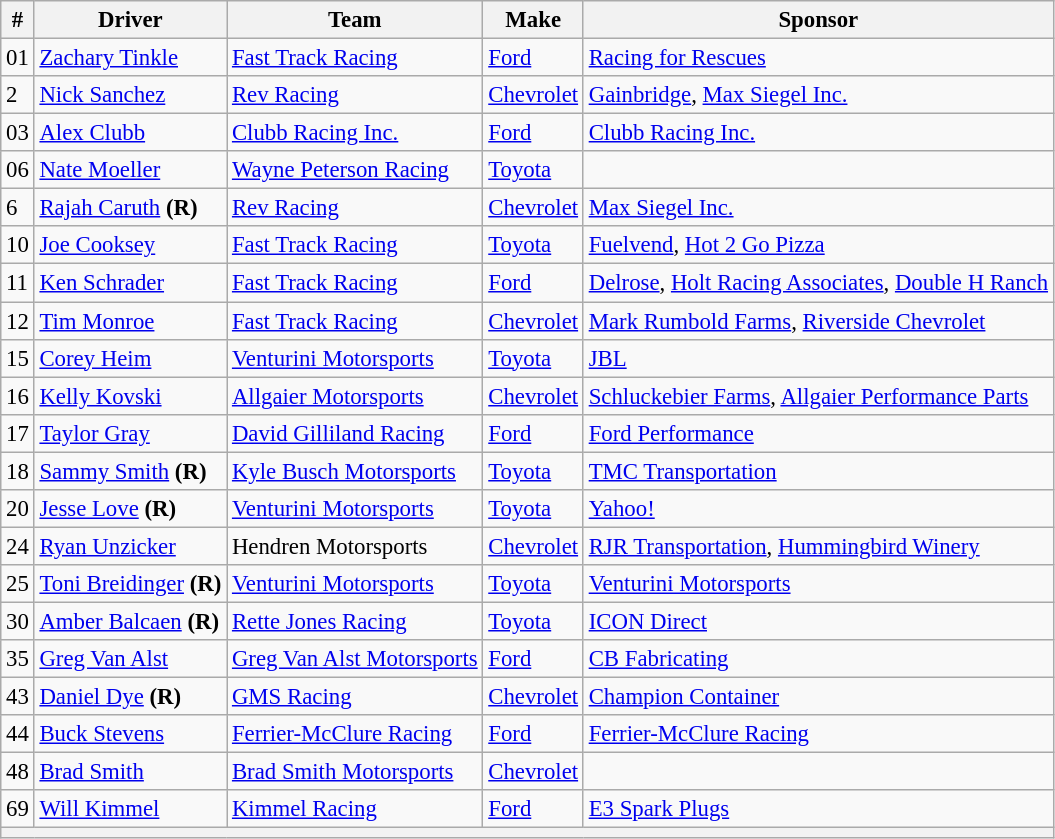<table class="wikitable" style="font-size:95%">
<tr>
<th>#</th>
<th>Driver</th>
<th>Team</th>
<th>Make</th>
<th>Sponsor</th>
</tr>
<tr>
<td>01</td>
<td><a href='#'>Zachary Tinkle</a></td>
<td><a href='#'>Fast Track Racing</a></td>
<td><a href='#'>Ford</a></td>
<td><a href='#'>Racing for Rescues</a></td>
</tr>
<tr>
<td>2</td>
<td><a href='#'>Nick Sanchez</a></td>
<td><a href='#'>Rev Racing</a></td>
<td><a href='#'>Chevrolet</a></td>
<td><a href='#'>Gainbridge</a>, <a href='#'>Max Siegel Inc.</a></td>
</tr>
<tr>
<td>03</td>
<td><a href='#'>Alex Clubb</a></td>
<td><a href='#'>Clubb Racing Inc.</a></td>
<td><a href='#'>Ford</a></td>
<td nowrap=""><a href='#'>Clubb Racing Inc.</a></td>
</tr>
<tr>
<td>06</td>
<td><a href='#'>Nate Moeller</a></td>
<td><a href='#'>Wayne Peterson Racing</a></td>
<td><a href='#'>Toyota</a></td>
<td></td>
</tr>
<tr>
<td>6</td>
<td><a href='#'>Rajah Caruth</a> <strong>(R)</strong></td>
<td><a href='#'>Rev Racing</a></td>
<td><a href='#'>Chevrolet</a></td>
<td><a href='#'>Max Siegel Inc.</a></td>
</tr>
<tr>
<td>10</td>
<td><a href='#'>Joe Cooksey</a></td>
<td><a href='#'>Fast Track Racing</a></td>
<td><a href='#'>Toyota</a></td>
<td><a href='#'>Fuelvend</a>, <a href='#'>Hot 2 Go Pizza</a></td>
</tr>
<tr>
<td>11</td>
<td><a href='#'>Ken Schrader</a></td>
<td><a href='#'>Fast Track Racing</a></td>
<td><a href='#'>Ford</a></td>
<td><a href='#'>Delrose</a>, <a href='#'>Holt Racing Associates</a>, <a href='#'>Double H Ranch</a></td>
</tr>
<tr>
<td>12</td>
<td><a href='#'>Tim Monroe</a></td>
<td><a href='#'>Fast Track Racing</a></td>
<td><a href='#'>Chevrolet</a></td>
<td><a href='#'>Mark Rumbold Farms</a>, <a href='#'>Riverside Chevrolet</a></td>
</tr>
<tr>
<td>15</td>
<td><a href='#'>Corey Heim</a></td>
<td><a href='#'>Venturini Motorsports</a></td>
<td><a href='#'>Toyota</a></td>
<td><a href='#'>JBL</a></td>
</tr>
<tr>
<td>16</td>
<td><a href='#'>Kelly Kovski</a></td>
<td><a href='#'>Allgaier Motorsports</a></td>
<td><a href='#'>Chevrolet</a></td>
<td><a href='#'>Schluckebier Farms</a>, <a href='#'>Allgaier Performance Parts</a></td>
</tr>
<tr>
<td>17</td>
<td><a href='#'>Taylor Gray</a></td>
<td><a href='#'>David Gilliland Racing</a></td>
<td><a href='#'>Ford</a></td>
<td><a href='#'>Ford Performance</a></td>
</tr>
<tr>
<td>18</td>
<td><a href='#'>Sammy Smith</a> <strong>(R)</strong></td>
<td nowrap=""><a href='#'>Kyle Busch Motorsports</a></td>
<td><a href='#'>Toyota</a></td>
<td><a href='#'>TMC Transportation</a></td>
</tr>
<tr>
<td>20</td>
<td><a href='#'>Jesse Love</a> <strong>(R)</strong></td>
<td nowrap=""><a href='#'>Venturini Motorsports</a></td>
<td><a href='#'>Toyota</a></td>
<td><a href='#'>Yahoo!</a></td>
</tr>
<tr>
<td>24</td>
<td><a href='#'>Ryan Unzicker</a></td>
<td>Hendren Motorsports</td>
<td><a href='#'>Chevrolet</a></td>
<td><a href='#'>RJR Transportation</a>, <a href='#'>Hummingbird Winery</a></td>
</tr>
<tr>
<td>25</td>
<td><a href='#'>Toni Breidinger</a> <strong>(R)</strong></td>
<td nowrap=""><a href='#'>Venturini Motorsports</a></td>
<td><a href='#'>Toyota</a></td>
<td><a href='#'>Venturini Motorsports</a></td>
</tr>
<tr>
<td>30</td>
<td><a href='#'>Amber Balcaen</a> <strong>(R)</strong></td>
<td><a href='#'>Rette Jones Racing</a></td>
<td><a href='#'>Toyota</a></td>
<td><a href='#'>ICON Direct</a></td>
</tr>
<tr>
<td>35</td>
<td><a href='#'>Greg Van Alst</a></td>
<td><a href='#'>Greg Van Alst Motorsports</a></td>
<td><a href='#'>Ford</a></td>
<td nowrap=""><a href='#'>CB Fabricating</a></td>
</tr>
<tr>
<td>43</td>
<td><a href='#'>Daniel Dye</a> <strong>(R)</strong></td>
<td><a href='#'>GMS Racing</a></td>
<td><a href='#'>Chevrolet</a></td>
<td><a href='#'>Champion Container</a></td>
</tr>
<tr>
<td>44</td>
<td><a href='#'>Buck Stevens</a></td>
<td><a href='#'>Ferrier-McClure Racing</a></td>
<td><a href='#'>Ford</a></td>
<td><a href='#'>Ferrier-McClure Racing</a></td>
</tr>
<tr>
<td>48</td>
<td><a href='#'>Brad Smith</a></td>
<td><a href='#'>Brad Smith Motorsports</a></td>
<td><a href='#'>Chevrolet</a></td>
<td></td>
</tr>
<tr>
<td>69</td>
<td><a href='#'>Will Kimmel</a></td>
<td><a href='#'>Kimmel Racing</a></td>
<td><a href='#'>Ford</a></td>
<td><a href='#'>E3 Spark Plugs</a></td>
</tr>
<tr>
<th colspan="5"></th>
</tr>
</table>
